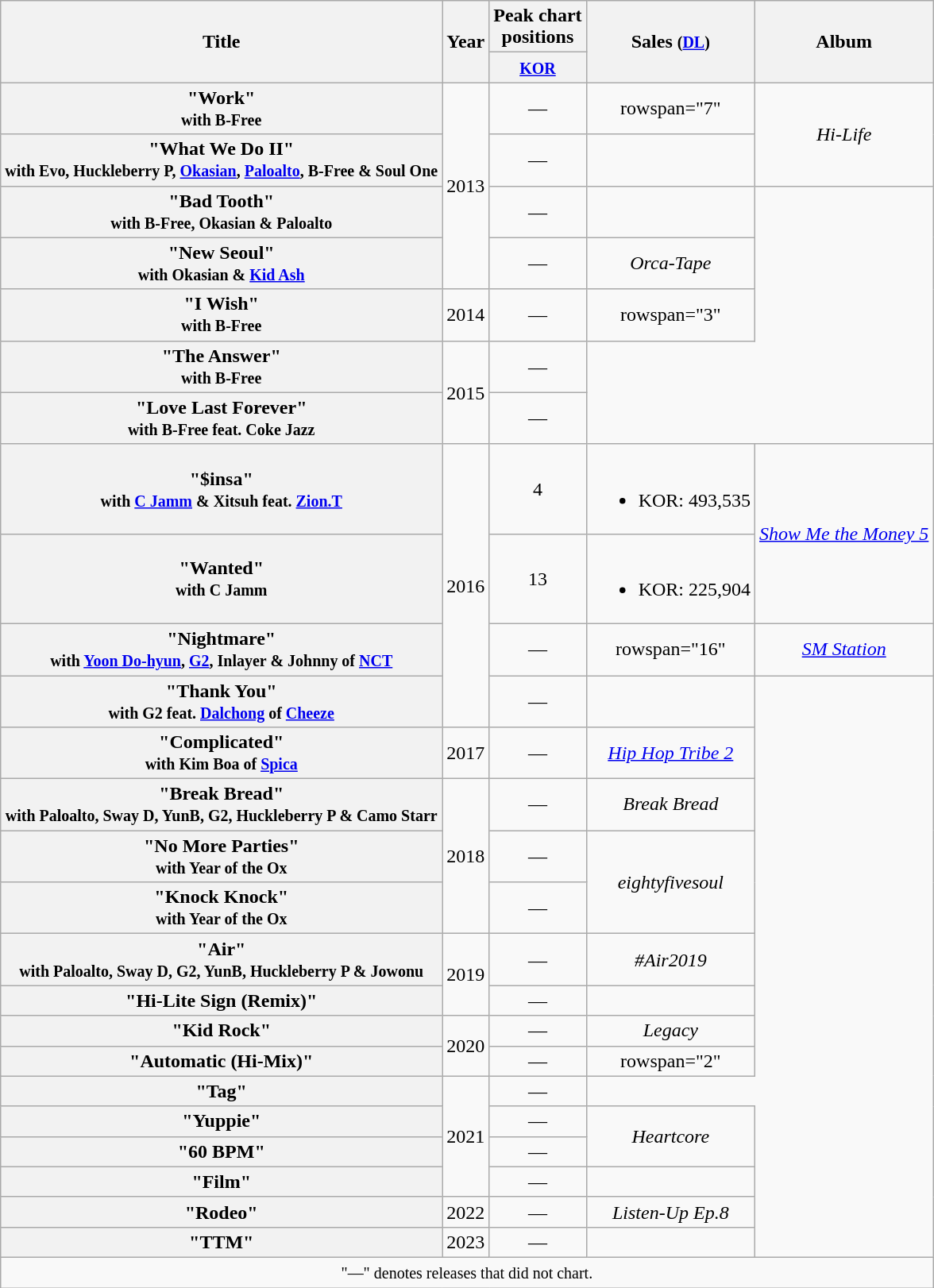<table class="wikitable plainrowheaders" style="text-align:center;">
<tr>
<th scope="col" rowspan="2">Title</th>
<th scope="col" rowspan="2">Year</th>
<th scope="col" colspan="1">Peak chart <br> positions</th>
<th scope="col" rowspan="2">Sales <small>(<a href='#'>DL</a>)</small></th>
<th scope="col" rowspan="2">Album</th>
</tr>
<tr>
<th><small><a href='#'>KOR</a></small><br></th>
</tr>
<tr>
<th scope="row">"Work" <br><small>with B-Free</small></th>
<td rowspan="4">2013</td>
<td>—</td>
<td>rowspan="7" </td>
<td rowspan="2"><em>Hi-Life</em></td>
</tr>
<tr>
<th scope="row">"What We Do II" <br><small>with Evo, Huckleberry P, <a href='#'>Okasian</a>, <a href='#'>Paloalto</a>,  B-Free & Soul One </small></th>
<td>—</td>
</tr>
<tr>
<th scope="row">"Bad Tooth" <br><small>with B-Free, Okasian & Paloalto </small></th>
<td>—</td>
<td></td>
</tr>
<tr>
<th scope="row">"New Seoul" <br><small>with Okasian & <a href='#'>Kid Ash</a> </small></th>
<td>—</td>
<td><em>Orca-Tape</em></td>
</tr>
<tr>
<th scope="row">"I Wish" <br><small>with B-Free</small></th>
<td>2014</td>
<td>—</td>
<td>rowspan="3" </td>
</tr>
<tr>
<th scope="row">"The Answer" <br><small>with B-Free</small></th>
<td rowspan="2">2015</td>
<td>—</td>
</tr>
<tr>
<th scope="row">"Love Last Forever" <br><small>with B-Free feat. Coke Jazz</small></th>
<td>—</td>
</tr>
<tr>
<th scope="row">"$insa" <br><small>with <a href='#'>C Jamm</a> & Xitsuh feat. <a href='#'>Zion.T</a></small></th>
<td rowspan="4">2016</td>
<td>4</td>
<td><br><ul><li>KOR: 493,535</li></ul></td>
<td rowspan="2"><em><a href='#'>Show Me the Money 5</a></em></td>
</tr>
<tr>
<th scope="row">"Wanted" <br><small>with C Jamm</small></th>
<td>13</td>
<td><br><ul><li>KOR: 225,904</li></ul></td>
</tr>
<tr>
<th scope="row">"Nightmare" <br><small>with <a href='#'>Yoon Do-hyun</a>, <a href='#'>G2</a>, Inlayer & Johnny of <a href='#'>NCT</a></small></th>
<td>—</td>
<td>rowspan="16" </td>
<td><em><a href='#'>SM Station</a></em></td>
</tr>
<tr>
<th scope="row">"Thank You" <br><small>with G2 feat. <a href='#'>Dalchong</a> of <a href='#'>Cheeze</a></small></th>
<td>—</td>
<td></td>
</tr>
<tr>
<th scope="row">"Complicated" <br><small>with Kim Boa of <a href='#'>Spica</a></small></th>
<td>2017</td>
<td>—</td>
<td><em><a href='#'>Hip Hop Tribe 2</a></em></td>
</tr>
<tr>
<th scope="row">"Break Bread" <br><small>with Paloalto, Sway D, YunB, G2, Huckleberry P & Camo Starr</small></th>
<td rowspan="3">2018</td>
<td>—</td>
<td><em>Break Bread</em></td>
</tr>
<tr>
<th scope="row">"No More Parties" <br><small>with Year of the Ox</small></th>
<td>—</td>
<td rowspan="2"><em>eightyfivesoul</em></td>
</tr>
<tr>
<th scope="row">"Knock Knock" <br><small>with Year of the Ox</small></th>
<td>—</td>
</tr>
<tr>
<th scope="row">"Air"<br><small>with Paloalto, Sway D, G2, YunB, Huckleberry P & Jowonu</small></th>
<td rowspan="2">2019</td>
<td>—</td>
<td><em>#Air2019</em></td>
</tr>
<tr>
<th scope="row">"Hi-Lite Sign (Remix)" <br></th>
<td>—</td>
<td></td>
</tr>
<tr>
<th scope="row">"Kid Rock"<br></th>
<td rowspan="2">2020</td>
<td>—</td>
<td><em>Legacy</em></td>
</tr>
<tr>
<th scope="row">"Automatic (Hi-Mix)"<br></th>
<td>—</td>
<td>rowspan="2" </td>
</tr>
<tr>
<th scope="row">"Tag"<br></th>
<td rowspan="4">2021</td>
<td>—</td>
</tr>
<tr>
<th scope="row">"Yuppie"<br></th>
<td>—</td>
<td rowspan="2"><em>Heartcore</em></td>
</tr>
<tr>
<th scope="row">"60 BPM"<br></th>
<td>—</td>
</tr>
<tr>
<th scope="row">"Film"<br></th>
<td>—</td>
<td></td>
</tr>
<tr>
<th scope="row">"Rodeo" <br></th>
<td>2022</td>
<td>—</td>
<td><em>Listen-Up Ep.8</em></td>
</tr>
<tr>
<th scope="row">"TTM"<br></th>
<td>2023</td>
<td>—</td>
<td></td>
</tr>
<tr>
<td colspan="5" align="center"><small>"—" denotes releases that did not chart.</small></td>
</tr>
</table>
